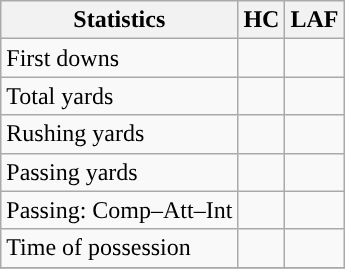<table class="wikitable" style="float: left;">
<tr>
<th>Statistics</th>
<th>HC</th>
<th>LAF</th>
</tr>
<tr>
<td>First downs</td>
<td></td>
<td></td>
</tr>
<tr>
<td>Total yards</td>
<td></td>
<td></td>
</tr>
<tr>
<td>Rushing yards</td>
<td></td>
<td></td>
</tr>
<tr>
<td>Passing yards</td>
<td></td>
<td></td>
</tr>
<tr>
<td>Passing: Comp–Att–Int</td>
<td></td>
<td></td>
</tr>
<tr>
<td>Time of possession</td>
<td></td>
<td></td>
</tr>
<tr>
</tr>
</table>
